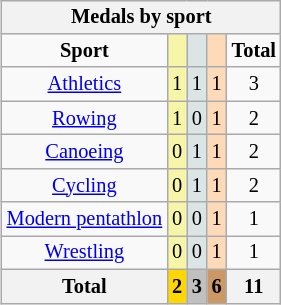<table class="wikitable" style="font-size:85%; float:right;">
<tr style="background:#efefef;">
<th colspan=7>Medals by sport</th>
</tr>
<tr align=center>
<td><strong>Sport</strong></td>
<td style="background:#f7f6a8;"></td>
<td style="background:#dce5e5;"></td>
<td style="background:#ffdab9;"></td>
<td><strong>Total</strong></td>
</tr>
<tr align=center>
<td><a href='#'>Athletics</a></td>
<td style="background:#f7f6a8;">1</td>
<td style="background:#dce5e5;">1</td>
<td style="background:#ffdab9;">1</td>
<td>3</td>
</tr>
<tr align=center>
<td><a href='#'>Rowing</a></td>
<td style="background:#f7f6a8;">1</td>
<td style="background:#dce5e5;">0</td>
<td style="background:#ffdab9;">1</td>
<td>2</td>
</tr>
<tr align=center>
<td><a href='#'>Canoeing</a></td>
<td style="background:#f7f6a8;">0</td>
<td style="background:#dce5e5;">1</td>
<td style="background:#ffdab9;">1</td>
<td>2</td>
</tr>
<tr align=center>
<td><a href='#'>Cycling</a></td>
<td style="background:#f7f6a8;">0</td>
<td style="background:#dce5e5;">1</td>
<td style="background:#ffdab9;">1</td>
<td>2</td>
</tr>
<tr align=center>
<td><a href='#'>Modern pentathlon</a></td>
<td style="background:#f7f6a8;">0</td>
<td style="background:#dce5e5;">0</td>
<td style="background:#ffdab9;">1</td>
<td>1</td>
</tr>
<tr align=center>
<td><a href='#'>Wrestling</a></td>
<td style="background:#f7f6a8;">0</td>
<td style="background:#dce5e5;">0</td>
<td style="background:#ffdab9;">1</td>
<td>1</td>
</tr>
<tr align=center>
<th>Total</th>
<th style="background:gold;">2</th>
<th style="background:silver;">3</th>
<th style="background:#c96;">6</th>
<th>11</th>
</tr>
</table>
